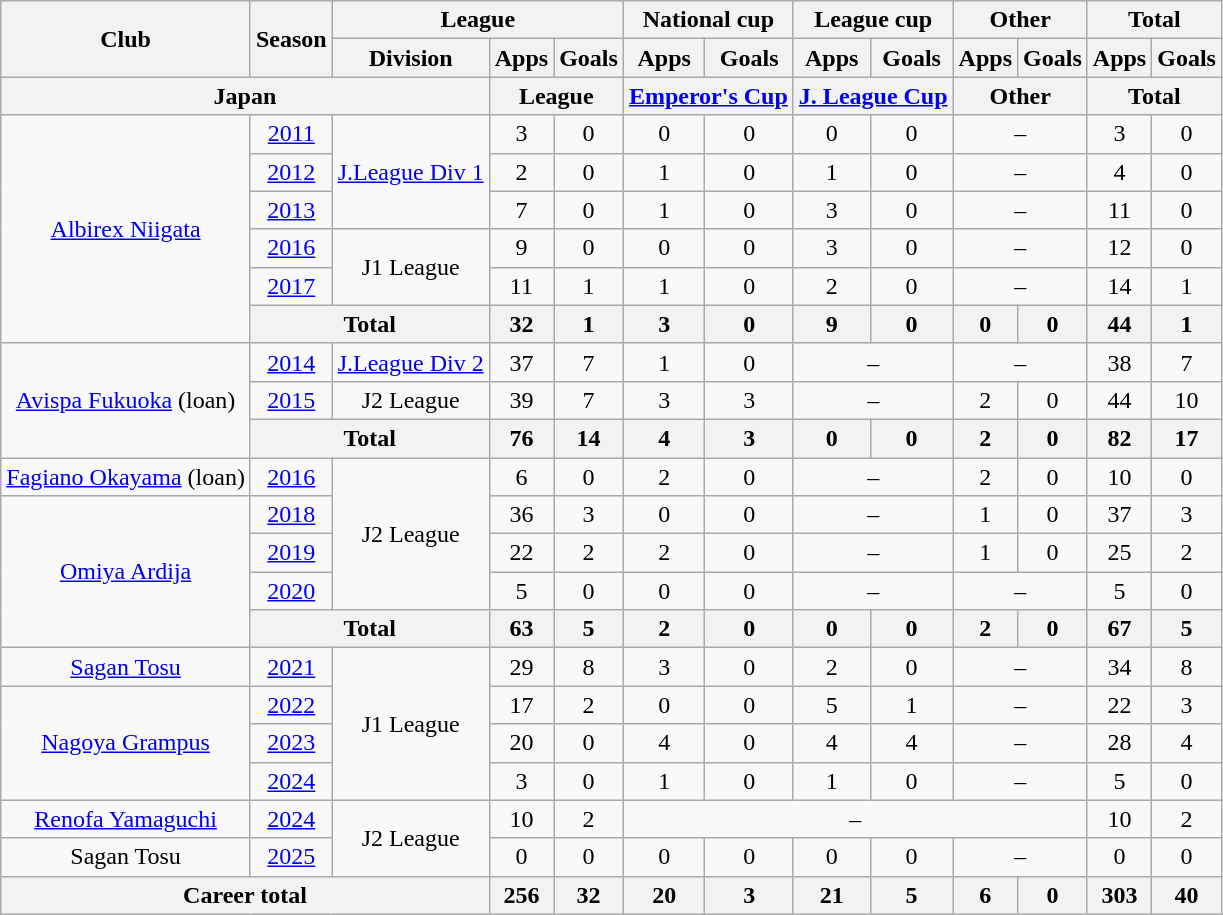<table class="wikitable" style="text-align:center">
<tr>
<th rowspan=2>Club</th>
<th rowspan=2>Season</th>
<th colspan=3>League</th>
<th colspan=2>National cup</th>
<th colspan=2>League cup</th>
<th colspan=2>Other</th>
<th colspan=2>Total</th>
</tr>
<tr>
<th>Division</th>
<th>Apps</th>
<th>Goals</th>
<th>Apps</th>
<th>Goals</th>
<th>Apps</th>
<th>Goals</th>
<th>Apps</th>
<th>Goals</th>
<th>Apps</th>
<th>Goals</th>
</tr>
<tr>
<th colspan=3>Japan</th>
<th colspan=2>League</th>
<th colspan=2><a href='#'>Emperor's Cup</a></th>
<th colspan=2><a href='#'>J. League Cup</a></th>
<th colspan=2>Other</th>
<th colspan=2>Total</th>
</tr>
<tr>
<td rowspan="6"><a href='#'>Albirex Niigata</a></td>
<td><a href='#'>2011</a></td>
<td rowspan="3"><a href='#'>J.League Div 1</a></td>
<td>3</td>
<td>0</td>
<td>0</td>
<td>0</td>
<td>0</td>
<td>0</td>
<td colspan="2">–</td>
<td>3</td>
<td>0</td>
</tr>
<tr>
<td><a href='#'>2012</a></td>
<td>2</td>
<td>0</td>
<td>1</td>
<td>0</td>
<td>1</td>
<td>0</td>
<td colspan="2">–</td>
<td>4</td>
<td>0</td>
</tr>
<tr>
<td><a href='#'>2013</a></td>
<td>7</td>
<td>0</td>
<td>1</td>
<td>0</td>
<td>3</td>
<td>0</td>
<td colspan="2">–</td>
<td>11</td>
<td>0</td>
</tr>
<tr>
<td><a href='#'>2016</a></td>
<td rowspan="2">J1 League</td>
<td>9</td>
<td>0</td>
<td>0</td>
<td>0</td>
<td>3</td>
<td>0</td>
<td colspan="2">–</td>
<td>12</td>
<td>0</td>
</tr>
<tr>
<td><a href='#'>2017</a></td>
<td>11</td>
<td>1</td>
<td>1</td>
<td>0</td>
<td>2</td>
<td>0</td>
<td colspan="2">–</td>
<td>14</td>
<td>1</td>
</tr>
<tr>
<th colspan="2">Total</th>
<th>32</th>
<th>1</th>
<th>3</th>
<th>0</th>
<th>9</th>
<th>0</th>
<th>0</th>
<th>0</th>
<th>44</th>
<th>1</th>
</tr>
<tr>
<td rowspan="3"><a href='#'>Avispa Fukuoka</a> (loan)</td>
<td><a href='#'>2014</a></td>
<td><a href='#'>J.League Div 2</a></td>
<td>37</td>
<td>7</td>
<td>1</td>
<td>0</td>
<td colspan="2">–</td>
<td colspan="2">–</td>
<td>38</td>
<td>7</td>
</tr>
<tr>
<td><a href='#'>2015</a></td>
<td>J2 League</td>
<td>39</td>
<td>7</td>
<td>3</td>
<td>3</td>
<td colspan="2">–</td>
<td>2</td>
<td>0</td>
<td>44</td>
<td>10</td>
</tr>
<tr>
<th colspan="2">Total</th>
<th>76</th>
<th>14</th>
<th>4</th>
<th>3</th>
<th>0</th>
<th>0</th>
<th>2</th>
<th>0</th>
<th>82</th>
<th>17</th>
</tr>
<tr>
<td><a href='#'>Fagiano Okayama</a> (loan)</td>
<td><a href='#'>2016</a></td>
<td rowspan="4">J2 League</td>
<td>6</td>
<td>0</td>
<td>2</td>
<td>0</td>
<td colspan="2">–</td>
<td>2</td>
<td>0</td>
<td>10</td>
<td>0</td>
</tr>
<tr>
<td rowspan="4"><a href='#'>Omiya Ardija</a></td>
<td><a href='#'>2018</a></td>
<td>36</td>
<td>3</td>
<td>0</td>
<td>0</td>
<td colspan="2">–</td>
<td>1</td>
<td>0</td>
<td>37</td>
<td>3</td>
</tr>
<tr>
<td><a href='#'>2019</a></td>
<td>22</td>
<td>2</td>
<td>2</td>
<td>0</td>
<td colspan="2">–</td>
<td>1</td>
<td>0</td>
<td>25</td>
<td>2</td>
</tr>
<tr>
<td><a href='#'>2020</a></td>
<td>5</td>
<td>0</td>
<td>0</td>
<td>0</td>
<td colspan="2">–</td>
<td colspan="2">–</td>
<td>5</td>
<td>0</td>
</tr>
<tr>
<th colspan="2">Total</th>
<th>63</th>
<th>5</th>
<th>2</th>
<th>0</th>
<th>0</th>
<th>0</th>
<th>2</th>
<th>0</th>
<th>67</th>
<th>5</th>
</tr>
<tr>
<td><a href='#'>Sagan Tosu</a></td>
<td><a href='#'>2021</a></td>
<td rowspan="4">J1 League</td>
<td>29</td>
<td>8</td>
<td>3</td>
<td>0</td>
<td>2</td>
<td>0</td>
<td colspan="2">–</td>
<td>34</td>
<td>8</td>
</tr>
<tr>
<td rowspan="3"><a href='#'>Nagoya Grampus</a></td>
<td><a href='#'>2022</a></td>
<td>17</td>
<td>2</td>
<td>0</td>
<td>0</td>
<td>5</td>
<td>1</td>
<td colspan="2">–</td>
<td>22</td>
<td>3</td>
</tr>
<tr>
<td><a href='#'>2023</a></td>
<td>20</td>
<td>0</td>
<td>4</td>
<td>0</td>
<td>4</td>
<td>4</td>
<td colspan="2">–</td>
<td>28</td>
<td>4</td>
</tr>
<tr>
<td><a href='#'>2024</a></td>
<td>3</td>
<td>0</td>
<td>1</td>
<td>0</td>
<td>1</td>
<td>0</td>
<td colspan="2">–</td>
<td>5</td>
<td>0</td>
</tr>
<tr>
<td><a href='#'>Renofa Yamaguchi</a></td>
<td><a href='#'>2024</a></td>
<td rowspan="2">J2 League</td>
<td>10</td>
<td>2</td>
<td colspan="6">–</td>
<td>10</td>
<td>2</td>
</tr>
<tr>
<td>Sagan Tosu</td>
<td><a href='#'>2025</a></td>
<td>0</td>
<td>0</td>
<td>0</td>
<td>0</td>
<td>0</td>
<td>0</td>
<td colspan="2">–</td>
<td>0</td>
<td>0</td>
</tr>
<tr>
<th colspan=3>Career total</th>
<th>256</th>
<th>32</th>
<th>20</th>
<th>3</th>
<th>21</th>
<th>5</th>
<th>6</th>
<th>0</th>
<th>303</th>
<th>40</th>
</tr>
</table>
